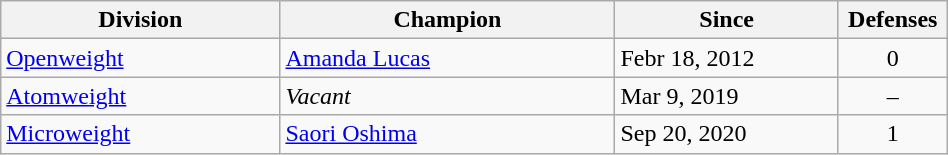<table class="wikitable" width="50%">
<tr>
<th width="25%">Division</th>
<th width="30%">Champion</th>
<th width="20%">Since</th>
<th width="5%">Defenses</th>
</tr>
<tr>
<td><a href='#'>Openweight</a></td>
<td> <a href='#'>Amanda Lucas</a></td>
<td>Febr 18, 2012</td>
<td align=center>0</td>
</tr>
<tr>
<td><a href='#'>Atomweight</a></td>
<td><em>Vacant</em></td>
<td>Mar 9, 2019</td>
<td align=center>–</td>
</tr>
<tr>
<td><a href='#'>Microweight</a></td>
<td> <a href='#'>Saori Oshima</a></td>
<td>Sep 20, 2020</td>
<td align=center>1</td>
</tr>
</table>
